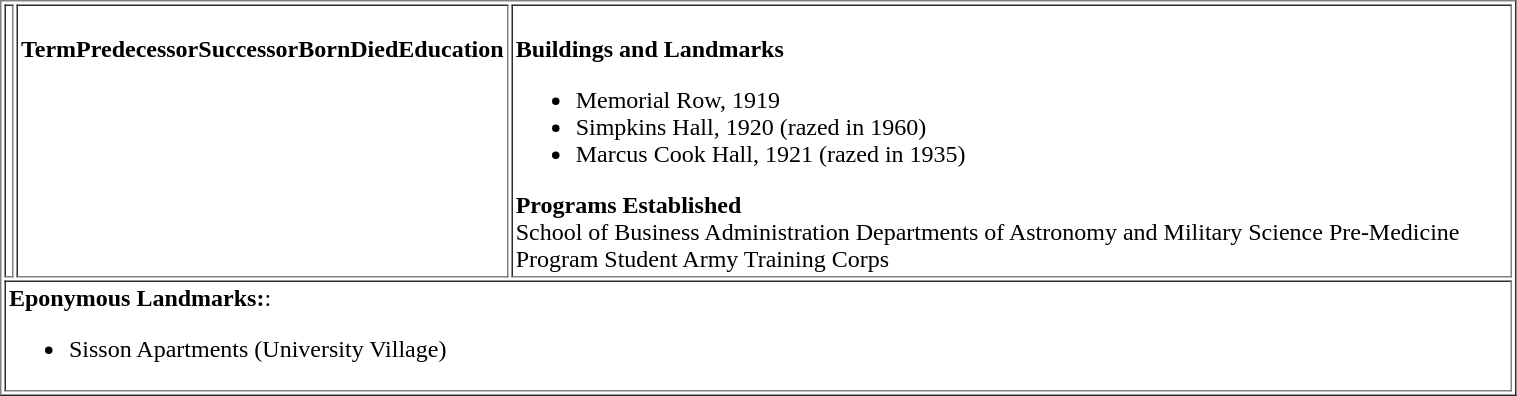<table cellpadding="2" width="80%" border="1">
<tr>
<td valign=center halign=centerwidth=230><br></td>
<td valign=top width=30%><br><strong>Term</strong><strong>Predecessor</strong><strong>Successor</strong><strong>Born</strong><strong>Died</strong><strong>Education</strong></td>
<td valign=top><br><strong>Buildings and Landmarks</strong><ul><li>Memorial Row, 1919</li><li>Simpkins Hall, 1920 (razed in 1960)</li><li>Marcus Cook Hall, 1921 (razed in 1935)</li></ul><strong>Programs Established</strong><br>
School of Business Administration
Departments of Astronomy and Military Science
Pre-Medicine Program
Student Army Training Corps</td>
</tr>
<tr>
<td colspan="3" style="text-align: left;"><strong>Eponymous Landmarks:</strong>:<br><ul><li>Sisson Apartments (University Village)</li></ul></td>
</tr>
</table>
